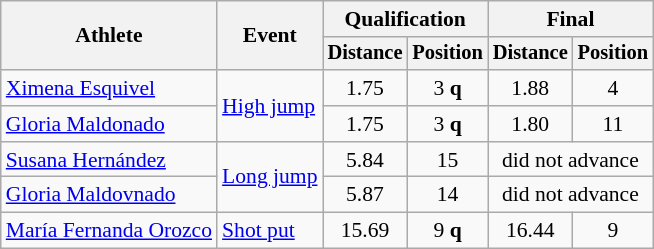<table class=wikitable style="font-size:90%">
<tr>
<th rowspan=2>Athlete</th>
<th rowspan=2>Event</th>
<th colspan=2>Qualification</th>
<th colspan=2>Final</th>
</tr>
<tr style="font-size:95%">
<th>Distance</th>
<th>Position</th>
<th>Distance</th>
<th>Position</th>
</tr>
<tr align=center>
<td align=left><a href='#'>Ximena Esquivel</a></td>
<td align=left rowspan=2><a href='#'>High jump</a></td>
<td>1.75</td>
<td>3 <strong>q</strong></td>
<td>1.88</td>
<td>4</td>
</tr>
<tr align=center>
<td align=left><a href='#'>Gloria Maldonado</a></td>
<td>1.75</td>
<td>3 <strong>q</strong></td>
<td>1.80</td>
<td>11</td>
</tr>
<tr align=center>
<td align=left><a href='#'>Susana Hernández</a></td>
<td align=left rowspan=2><a href='#'>Long jump</a></td>
<td>5.84</td>
<td>15</td>
<td colspan=2>did not advance</td>
</tr>
<tr align=center>
<td align=left><a href='#'>Gloria Maldovnado</a></td>
<td>5.87</td>
<td>14</td>
<td colspan=2>did not advance</td>
</tr>
<tr align=center>
<td align=left><a href='#'>María Fernanda Orozco</a></td>
<td align=left><a href='#'>Shot put</a></td>
<td>15.69</td>
<td>9 <strong>q</strong></td>
<td>16.44</td>
<td>9</td>
</tr>
</table>
